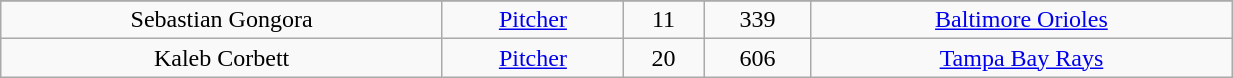<table class="wikitable" width="65%">
<tr align="center">
</tr>
<tr align="center" bgcolor="">
<td>Sebastian Gongora</td>
<td><a href='#'>Pitcher</a></td>
<td>11</td>
<td>339</td>
<td><a href='#'>Baltimore Orioles</a></td>
</tr>
<tr align="center" bgcolor="">
<td>Kaleb Corbett</td>
<td><a href='#'>Pitcher</a></td>
<td>20</td>
<td>606</td>
<td><a href='#'>Tampa Bay Rays</a></td>
</tr>
</table>
